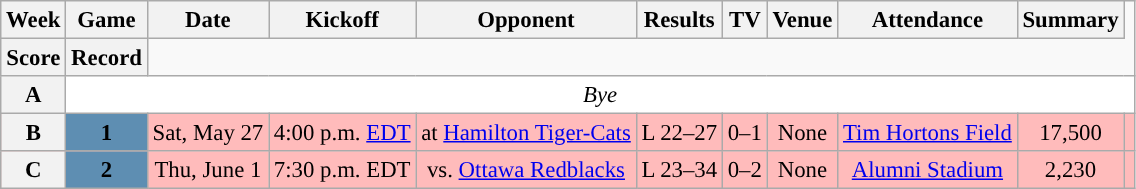<table class="wikitable" style="font-size: 95%;">
<tr>
<th scope="col">Week</th>
<th scope="col">Game</th>
<th scope="col">Date</th>
<th scope="col">Kickoff</th>
<th scope="col">Opponent</th>
<th scope="col">Results</th>
<th scope="col">TV</th>
<th scope="col">Venue</th>
<th scope="col">Attendance</th>
<th scope="col">Summary</th>
</tr>
<tr>
<th scope="col">Score</th>
<th scope="col">Record</th>
</tr>
<tr align="center"= bgcolor="ffffff">
<th align="center"><strong>A</strong></th>
<td colspan=10 align="center" valign="middle"><em>Bye</em></td>
</tr>
<tr align="center"= bgcolor="ffbbbb">
<th align="center"><strong>B</strong></th>
<th style="text-align:center; background:#5E8EB2;"><span>1</span></th>
<td align="center">Sat, May 27</td>
<td align="center">4:00 p.m. <a href='#'>EDT</a></td>
<td align="center">at <a href='#'>Hamilton Tiger-Cats</a></td>
<td align="center">L 22–27</td>
<td align="center">0–1</td>
<td align="center">None</td>
<td align="center"><a href='#'>Tim Hortons Field</a></td>
<td align="center">17,500</td>
<td align="center"></td>
</tr>
<tr align="center"= bgcolor="ffbbbb">
<th align="center"><strong>C</strong></th>
<th style="text-align:center; background:#5E8EB2;"><span>2</span></th>
<td align="center">Thu, June 1</td>
<td align="center">7:30 p.m. EDT</td>
<td align="center">vs. <a href='#'>Ottawa Redblacks</a></td>
<td align="center">L 23–34</td>
<td align="center">0–2</td>
<td align="center">None</td>
<td align="center"><a href='#'>Alumni Stadium</a></td>
<td align="center">2,230</td>
<td align="center"></td>
</tr>
</table>
